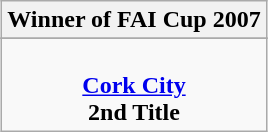<table class="wikitable" style="text-align: center; margin: 0 auto;">
<tr>
<th>Winner of FAI Cup 2007</th>
</tr>
<tr>
</tr>
<tr>
<td><br><strong><a href='#'>Cork City</a></strong><br><strong>2nd Title</strong></td>
</tr>
</table>
